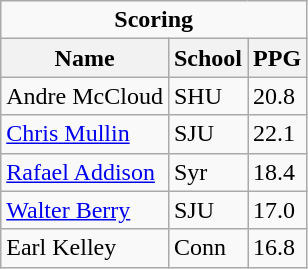<table class="wikitable">
<tr>
<td colspan=3 style="text-align:center;"><strong>Scoring</strong></td>
</tr>
<tr>
<th>Name</th>
<th>School</th>
<th>PPG</th>
</tr>
<tr>
<td>Andre McCloud</td>
<td>SHU</td>
<td>20.8</td>
</tr>
<tr>
<td><a href='#'>Chris Mullin</a></td>
<td>SJU</td>
<td>22.1</td>
</tr>
<tr>
<td><a href='#'>Rafael Addison</a></td>
<td>Syr</td>
<td>18.4</td>
</tr>
<tr>
<td><a href='#'>Walter Berry</a></td>
<td>SJU</td>
<td>17.0</td>
</tr>
<tr>
<td>Earl Kelley</td>
<td>Conn</td>
<td>16.8</td>
</tr>
</table>
